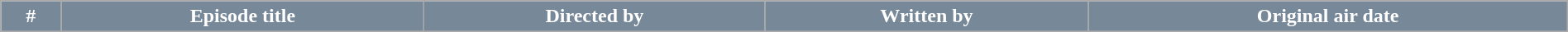<table class="wikitable plainrowheaders" style="margin: auto; width: 100%">
<tr>
<th style="background:#778899; color:#fff;">#</th>
<th style="background:#778899; color:#fff;">Episode title</th>
<th style="background:#778899; color:#fff;">Directed by</th>
<th style="background:#778899; color:#fff;">Written by</th>
<th style="background:#778899; color:#fff;">Original air date</th>
</tr>
<tr>
</tr>
</table>
